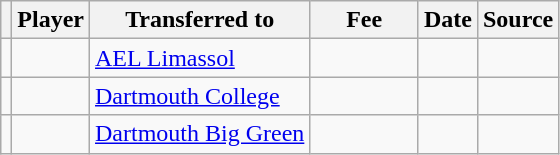<table class="wikitable plainrowheaders sortable">
<tr>
<th></th>
<th scope="col">Player</th>
<th>Transferred to</th>
<th style="width: 65px;">Fee</th>
<th scope="col">Date</th>
<th scope="col">Source</th>
</tr>
<tr>
<td align="center"></td>
<td></td>
<td> <a href='#'>AEL Limassol</a></td>
<td></td>
<td></td>
<td></td>
</tr>
<tr>
<td align="center"></td>
<td></td>
<td> <a href='#'>Dartmouth College</a></td>
<td></td>
<td></td>
<td></td>
</tr>
<tr>
<td align="center"></td>
<td></td>
<td> <a href='#'>Dartmouth Big Green</a></td>
<td></td>
<td></td>
<td></td>
</tr>
</table>
